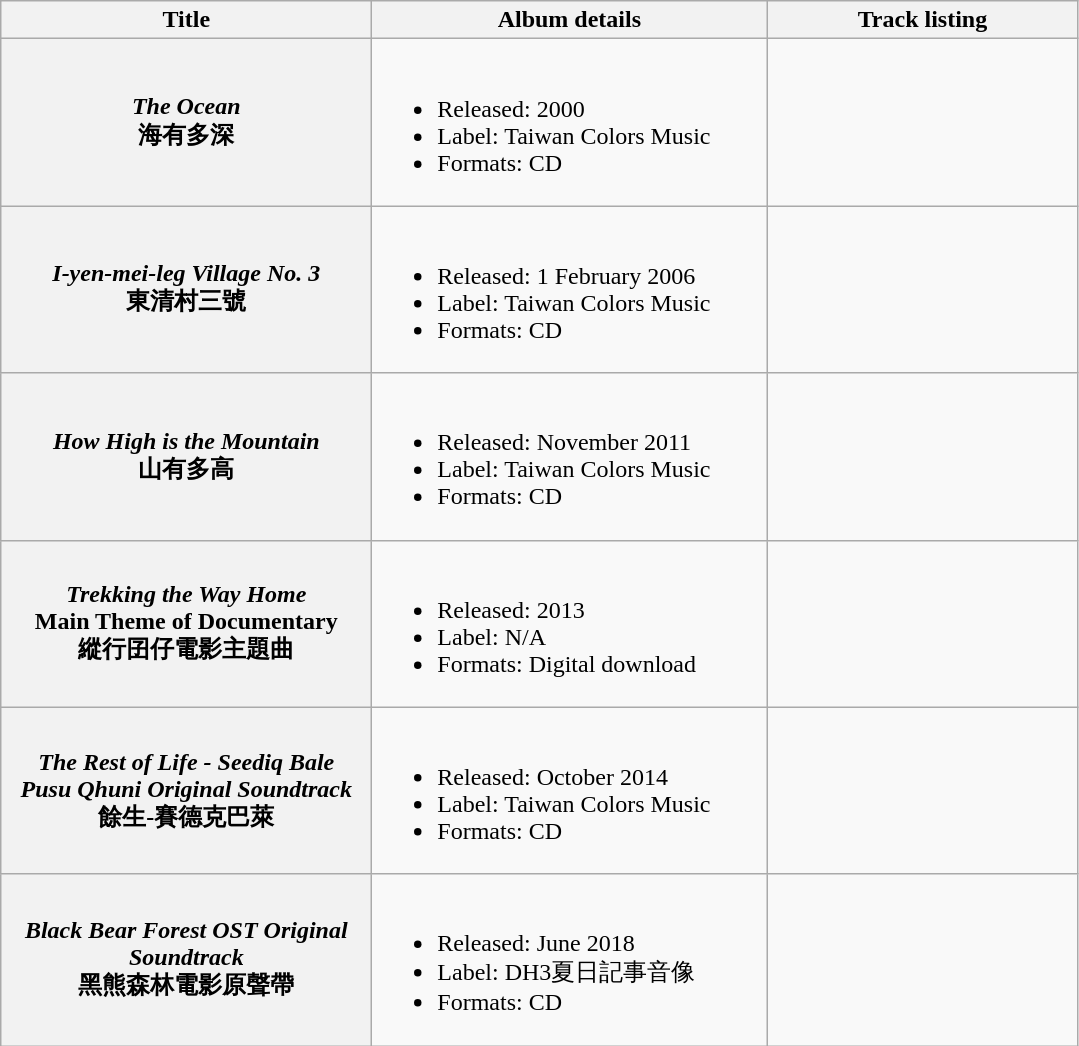<table class="wikitable plainrowheaders" style="text-align:center;">
<tr>
<th style="width:15em;">Title</th>
<th style="width:16em;">Album details</th>
<th style="width:200px;">Track listing</th>
</tr>
<tr>
<th scope="row"><em>The Ocean</em><br>海有多深</th>
<td align="left"><br><ul><li>Released: 2000</li><li>Label: Taiwan Colors Music</li><li>Formats: CD</li></ul></td>
<td align="center"></td>
</tr>
<tr>
<th scope="row"><em>I-yen-mei-leg Village No. 3</em> <br>東清村三號</th>
<td align="left"><br><ul><li>Released: 1 February 2006</li><li>Label: Taiwan Colors Music</li><li>Formats: CD</li></ul></td>
<td align="center"></td>
</tr>
<tr>
<th scope="row"><em>How High is the Mountain</em><br>山有多高</th>
<td align="left"><br><ul><li>Released: November 2011</li><li>Label: Taiwan Colors Music</li><li>Formats: CD</li></ul></td>
<td align="center"></td>
</tr>
<tr>
<th scope="row"><em>Trekking the Way Home</em><br>Main Theme of Documentary<br>縱行囝仔電影主題曲</th>
<td align="left"><br><ul><li>Released: 2013</li><li>Label: N/A</li><li>Formats: Digital download</li></ul></td>
<td align="center"></td>
</tr>
<tr>
<th scope="row"><em>The Rest of Life - Seediq Bale</em><br><em>Pusu Qhuni Original Soundtrack</em><br>餘生-賽德克巴萊</th>
<td align="left"><br><ul><li>Released: October 2014</li><li>Label: Taiwan Colors Music</li><li>Formats: CD</li></ul></td>
<td align="center"></td>
</tr>
<tr>
<th scope="row"><em>Black Bear Forest OST Original Soundtrack</em><br>黑熊森林電影原聲帶</th>
<td align="left"><br><ul><li>Released: June 2018</li><li>Label: DH3夏日記事音像</li><li>Formats: CD</li></ul></td>
<td align="center"></td>
</tr>
</table>
